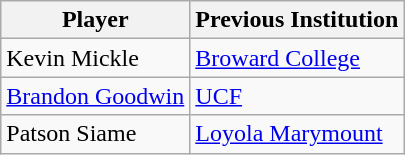<table class="wikitable sortable">
<tr>
<th>Player</th>
<th>Previous Institution</th>
</tr>
<tr>
<td>Kevin Mickle</td>
<td><a href='#'>Broward College</a></td>
</tr>
<tr>
<td><a href='#'>Brandon Goodwin</a></td>
<td><a href='#'>UCF</a></td>
</tr>
<tr>
<td>Patson Siame</td>
<td><a href='#'>Loyola Marymount</a></td>
</tr>
</table>
